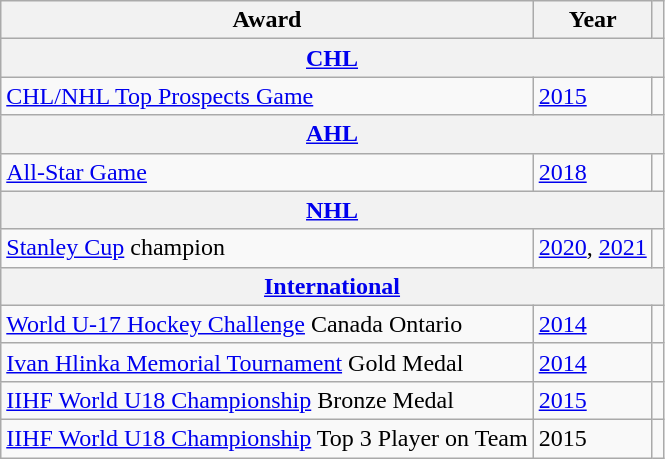<table class="wikitable">
<tr>
<th>Award</th>
<th>Year</th>
<th></th>
</tr>
<tr>
<th colspan="3"><a href='#'>CHL</a></th>
</tr>
<tr>
<td><a href='#'>CHL/NHL Top Prospects Game</a></td>
<td><a href='#'>2015</a></td>
<td></td>
</tr>
<tr>
<th colspan="3"><a href='#'>AHL</a></th>
</tr>
<tr>
<td><a href='#'>All-Star Game</a></td>
<td><a href='#'>2018</a></td>
<td></td>
</tr>
<tr>
<th colspan="3"><a href='#'>NHL</a></th>
</tr>
<tr>
<td><a href='#'>Stanley Cup</a> champion</td>
<td><a href='#'>2020</a>, <a href='#'>2021</a></td>
<td></td>
</tr>
<tr>
<th colspan="3"><a href='#'>International</a></th>
</tr>
<tr>
<td><a href='#'>World U-17 Hockey Challenge</a> Canada Ontario</td>
<td><a href='#'>2014</a></td>
<td></td>
</tr>
<tr>
<td><a href='#'>Ivan Hlinka Memorial Tournament</a> Gold Medal</td>
<td><a href='#'>2014</a></td>
<td></td>
</tr>
<tr>
<td><a href='#'>IIHF World U18 Championship</a> Bronze Medal</td>
<td><a href='#'>2015</a></td>
<td></td>
</tr>
<tr>
<td><a href='#'>IIHF World U18 Championship</a> Top 3 Player on Team</td>
<td>2015</td>
<td></td>
</tr>
</table>
